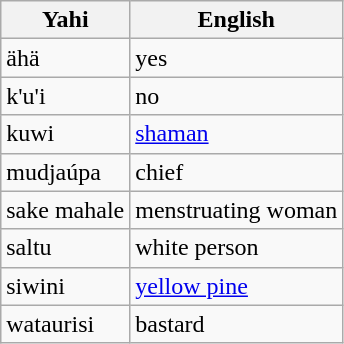<table class="wikitable">
<tr>
<th>Yahi</th>
<th>English</th>
</tr>
<tr>
<td>ähä</td>
<td>yes</td>
</tr>
<tr>
<td>k'u'i</td>
<td>no</td>
</tr>
<tr>
<td>kuwi</td>
<td><a href='#'>shaman</a></td>
</tr>
<tr>
<td>mudjaúpa</td>
<td>chief</td>
</tr>
<tr>
<td>sake mahale</td>
<td>menstruating woman</td>
</tr>
<tr>
<td>saltu</td>
<td>white person</td>
</tr>
<tr>
<td>siwini</td>
<td><a href='#'>yellow pine</a></td>
</tr>
<tr>
<td>wataurisi</td>
<td>bastard</td>
</tr>
</table>
